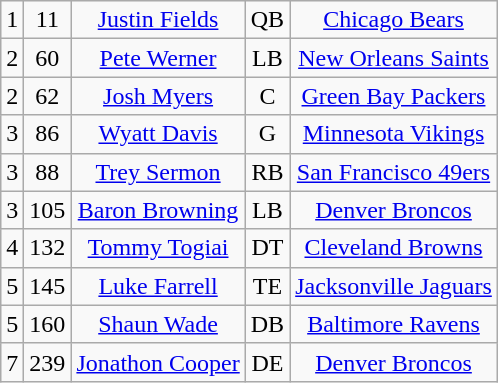<table class="wikitable" style="text-align:center">
<tr>
<td>1</td>
<td>11</td>
<td><a href='#'>Justin Fields</a></td>
<td>QB</td>
<td><a href='#'>Chicago Bears</a></td>
</tr>
<tr>
<td>2</td>
<td>60</td>
<td><a href='#'>Pete Werner</a></td>
<td>LB</td>
<td><a href='#'>New Orleans Saints</a></td>
</tr>
<tr>
<td>2</td>
<td>62</td>
<td><a href='#'>Josh Myers</a></td>
<td>C</td>
<td><a href='#'>Green Bay Packers</a></td>
</tr>
<tr>
<td>3</td>
<td>86</td>
<td><a href='#'>Wyatt Davis</a></td>
<td>G</td>
<td><a href='#'>Minnesota Vikings</a></td>
</tr>
<tr>
<td>3</td>
<td>88</td>
<td><a href='#'>Trey Sermon</a></td>
<td>RB</td>
<td><a href='#'>San Francisco 49ers</a></td>
</tr>
<tr>
<td>3</td>
<td>105</td>
<td><a href='#'>Baron Browning</a></td>
<td>LB</td>
<td><a href='#'>Denver Broncos</a></td>
</tr>
<tr>
<td>4</td>
<td>132</td>
<td><a href='#'>Tommy Togiai</a></td>
<td>DT</td>
<td><a href='#'>Cleveland Browns</a></td>
</tr>
<tr>
<td>5</td>
<td>145</td>
<td><a href='#'>Luke Farrell</a></td>
<td>TE</td>
<td><a href='#'>Jacksonville Jaguars</a></td>
</tr>
<tr>
<td>5</td>
<td>160</td>
<td><a href='#'>Shaun Wade</a></td>
<td>DB</td>
<td><a href='#'>Baltimore Ravens</a></td>
</tr>
<tr>
<td>7</td>
<td>239</td>
<td><a href='#'>Jonathon Cooper</a></td>
<td>DE</td>
<td><a href='#'>Denver Broncos</a></td>
</tr>
</table>
